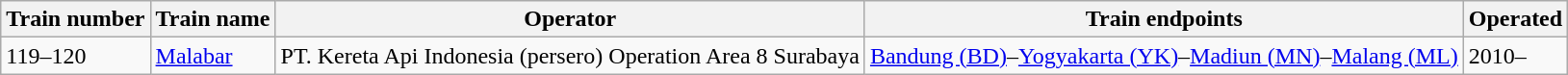<table class="wikitable sortable">
<tr>
<th>Train number</th>
<th>Train name</th>
<th>Operator</th>
<th>Train endpoints</th>
<th>Operated</th>
</tr>
<tr>
<td>119–120</td>
<td><a href='#'>Malabar</a></td>
<td>PT. Kereta Api Indonesia (persero) Operation Area 8 Surabaya</td>
<td><a href='#'>Bandung (BD)</a>–<a href='#'>Yogyakarta (YK)</a>–<a href='#'>Madiun (MN)</a>–<a href='#'>Malang (ML)</a></td>
<td>2010–</td>
</tr>
</table>
